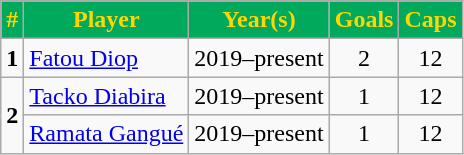<table class="wikitable sortable">
<tr>
<th style="background:#00A95C;color:#FFD700">#</th>
<th style="background:#00A95C;color:#FFD700">Player</th>
<th style="background:#00A95C;color:#FFD700">Year(s)</th>
<th style="background:#00A95C;color:#FFD700">Goals</th>
<th style="background:#00A95C;color:#FFD700">Caps</th>
</tr>
<tr>
<td align=center><strong>1</strong></td>
<td><a href='#'>Fatou Diop</a></td>
<td>2019–present</td>
<td align=center>2</td>
<td align=center>12</td>
</tr>
<tr>
<td align=center rowspan=2><strong>2</strong></td>
<td><a href='#'>Tacko Diabira</a></td>
<td>2019–present</td>
<td align=center>1</td>
<td align=center>12</td>
</tr>
<tr>
<td><a href='#'>Ramata Gangué</a></td>
<td>2019–present</td>
<td align=center>1</td>
<td align=center>12</td>
</tr>
</table>
